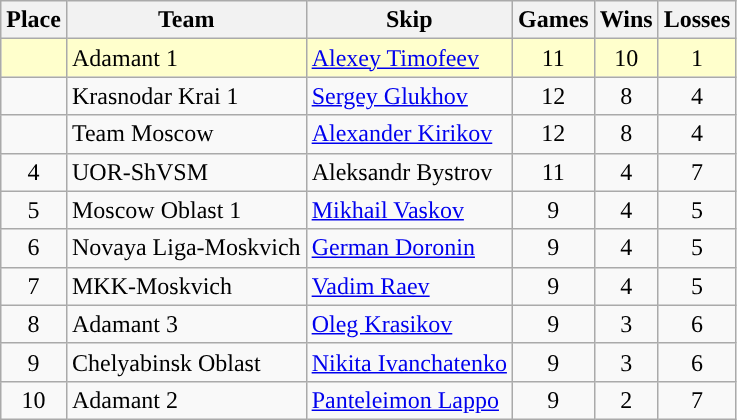<table class="wikitable" style="text-align:center;">
<tr>
<th>Place</th>
<th>Team</th>
<th>Skip</th>
<th>Games</th>
<th>Wins</th>
<th>Losses</th>
</tr>
<tr bgcolor=#ffc>
<td></td>
<td align=left>Adamant 1</td>
<td align=left><a href='#'>Alexey Timofeev</a></td>
<td>11</td>
<td>10</td>
<td>1</td>
</tr>
<tr>
<td></td>
<td align=left>Krasnodar Krai 1</td>
<td align=left><a href='#'>Sergey Glukhov</a></td>
<td>12</td>
<td>8</td>
<td>4</td>
</tr>
<tr>
<td></td>
<td align=left>Team Moscow</td>
<td align=left><a href='#'>Alexander Kirikov</a></td>
<td>12</td>
<td>8</td>
<td>4</td>
</tr>
<tr>
<td>4</td>
<td align=left>UOR-ShVSM</td>
<td align=left>Aleksandr Bystrov</td>
<td>11</td>
<td>4</td>
<td>7</td>
</tr>
<tr>
<td>5</td>
<td align=left>Moscow Oblast 1</td>
<td align=left><a href='#'>Mikhail Vaskov</a></td>
<td>9</td>
<td>4</td>
<td>5</td>
</tr>
<tr>
<td>6</td>
<td align=left>Novaya Liga-Moskvich</td>
<td align=left><a href='#'>German Doronin</a></td>
<td>9</td>
<td>4</td>
<td>5</td>
</tr>
<tr>
<td>7</td>
<td align=left>MKK-Moskvich</td>
<td align=left><a href='#'>Vadim Raev</a></td>
<td>9</td>
<td>4</td>
<td>5</td>
</tr>
<tr>
<td>8</td>
<td align=left>Adamant 3</td>
<td align=left><a href='#'>Oleg Krasikov</a></td>
<td>9</td>
<td>3</td>
<td>6</td>
</tr>
<tr>
<td>9</td>
<td align=left>Chelyabinsk Oblast</td>
<td align=left><a href='#'>Nikita Ivanchatenko</a></td>
<td>9</td>
<td>3</td>
<td>6</td>
</tr>
<tr>
<td>10</td>
<td align=left>Adamant 2</td>
<td align=left><a href='#'>Panteleimon Lappo</a></td>
<td>9</td>
<td>2</td>
<td>7</td>
</tr>
</table>
